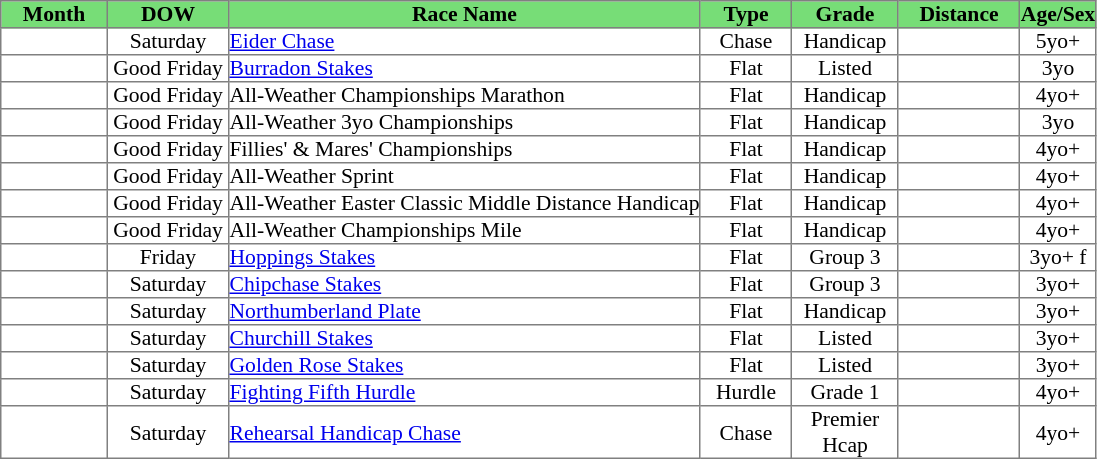<table class = "sortable" | border="1" cellpadding="0" style="border-collapse: collapse; font-size:90%">
<tr bgcolor="#77dd77" align="center">
<th style="width:70px">Month</th>
<th style="width:80px">DOW</th>
<th>Race Name</th>
<th style="width:60px">Type</th>
<th style="width:70px"><strong>Grade</strong></th>
<th style="width:80px">Distance</th>
<th style="width:50px">Age/Sex</th>
</tr>
<tr>
<td style="text-align:center"></td>
<td style="text-align:center">Saturday</td>
<td><a href='#'>Eider Chase</a></td>
<td style="text-align:center">Chase</td>
<td style="text-align:center">Handicap</td>
<td style="text-align:center"></td>
<td style="text-align:center">5yo+</td>
</tr>
<tr>
<td style="text-align:center"></td>
<td style="text-align:center">Good Friday</td>
<td><a href='#'>Burradon Stakes</a></td>
<td style="text-align:center">Flat</td>
<td style="text-align:center">Listed</td>
<td style="text-align:center"></td>
<td style="text-align:center">3yo</td>
</tr>
<tr>
<td style="text-align:center"></td>
<td style="text-align:center">Good Friday</td>
<td>All-Weather Championships Marathon</td>
<td style="text-align:center">Flat</td>
<td style="text-align:center">Handicap</td>
<td style="text-align:center"></td>
<td style="text-align:center">4yo+</td>
</tr>
<tr>
<td style="text-align:center"></td>
<td style="text-align:center">Good Friday</td>
<td>All-Weather 3yo Championships</td>
<td style="text-align:center">Flat</td>
<td style="text-align:center">Handicap</td>
<td style="text-align:center"></td>
<td style="text-align:center">3yo</td>
</tr>
<tr>
<td style="text-align:center"></td>
<td style="text-align:center">Good Friday</td>
<td>Fillies' & Mares' Championships</td>
<td style="text-align:center">Flat</td>
<td style="text-align:center">Handicap</td>
<td style="text-align:center"></td>
<td style="text-align:center">4yo+</td>
</tr>
<tr>
<td style="text-align:center"></td>
<td style="text-align:center">Good Friday</td>
<td>All-Weather Sprint</td>
<td style="text-align:center">Flat</td>
<td style="text-align:center">Handicap</td>
<td style="text-align:center"></td>
<td style="text-align:center">4yo+</td>
</tr>
<tr>
<td style="text-align:center"></td>
<td style="text-align:center">Good Friday</td>
<td>All-Weather Easter Classic Middle Distance Handicap</td>
<td style="text-align:center">Flat</td>
<td style="text-align:center">Handicap</td>
<td style="text-align:center"></td>
<td style="text-align:center">4yo+</td>
</tr>
<tr>
<td style="text-align:center"></td>
<td style="text-align:center">Good Friday</td>
<td>All-Weather Championships Mile</td>
<td style="text-align:center">Flat</td>
<td style="text-align:center">Handicap</td>
<td style="text-align:center"></td>
<td style="text-align:center">4yo+</td>
</tr>
<tr>
<td style="text-align:center"></td>
<td style="text-align:center">Friday</td>
<td><a href='#'>Hoppings Stakes</a></td>
<td style="text-align:center">Flat</td>
<td style="text-align:center">Group 3</td>
<td style="text-align:center"></td>
<td style="text-align:center">3yo+ f</td>
</tr>
<tr>
<td style="text-align:center"></td>
<td style="text-align:center">Saturday</td>
<td><a href='#'>Chipchase Stakes</a></td>
<td style="text-align:center">Flat</td>
<td style="text-align:center">Group 3</td>
<td style="text-align:center"></td>
<td style="text-align:center">3yo+</td>
</tr>
<tr>
<td style="text-align:center"></td>
<td style="text-align:center">Saturday</td>
<td><a href='#'>Northumberland Plate</a></td>
<td style="text-align:center">Flat</td>
<td style="text-align:center">Handicap</td>
<td style="text-align:center"></td>
<td style="text-align:center">3yo+</td>
</tr>
<tr>
<td style="text-align:center"></td>
<td style="text-align:center">Saturday</td>
<td><a href='#'>Churchill Stakes</a></td>
<td style="text-align:center">Flat</td>
<td style="text-align:center">Listed</td>
<td style="text-align:center"></td>
<td style="text-align:center">3yo+</td>
</tr>
<tr>
<td style="text-align:center"></td>
<td style="text-align:center">Saturday</td>
<td><a href='#'>Golden Rose Stakes</a></td>
<td style="text-align:center">Flat</td>
<td style="text-align:center">Listed</td>
<td style="text-align:center"></td>
<td style="text-align:center">3yo+</td>
</tr>
<tr>
<td style="text-align:center"></td>
<td style="text-align:center">Saturday</td>
<td><a href='#'>Fighting Fifth Hurdle</a></td>
<td style="text-align:center">Hurdle</td>
<td style="text-align:center">Grade 1</td>
<td style="text-align:center"></td>
<td style="text-align:center">4yo+</td>
</tr>
<tr>
<td style="text-align:center"></td>
<td style="text-align:center">Saturday</td>
<td><a href='#'>Rehearsal Handicap Chase</a></td>
<td style="text-align:center">Chase</td>
<td style="text-align:center">Premier Hcap</td>
<td style="text-align:center"></td>
<td style="text-align:center">4yo+</td>
</tr>
</table>
